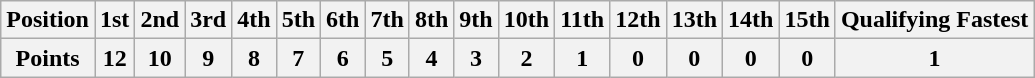<table class="wikitable">
<tr>
<th>Position</th>
<th>1st</th>
<th>2nd</th>
<th>3rd</th>
<th>4th</th>
<th>5th</th>
<th>6th</th>
<th>7th</th>
<th>8th</th>
<th>9th</th>
<th>10th</th>
<th>11th</th>
<th>12th</th>
<th>13th</th>
<th>14th</th>
<th>15th</th>
<th>Qualifying Fastest</th>
</tr>
<tr>
<th>Points</th>
<th>12</th>
<th>10</th>
<th>9</th>
<th>8</th>
<th>7</th>
<th>6</th>
<th>5</th>
<th>4</th>
<th>3</th>
<th>2</th>
<th>1</th>
<th>0</th>
<th>0</th>
<th>0</th>
<th>0</th>
<th>1</th>
</tr>
</table>
